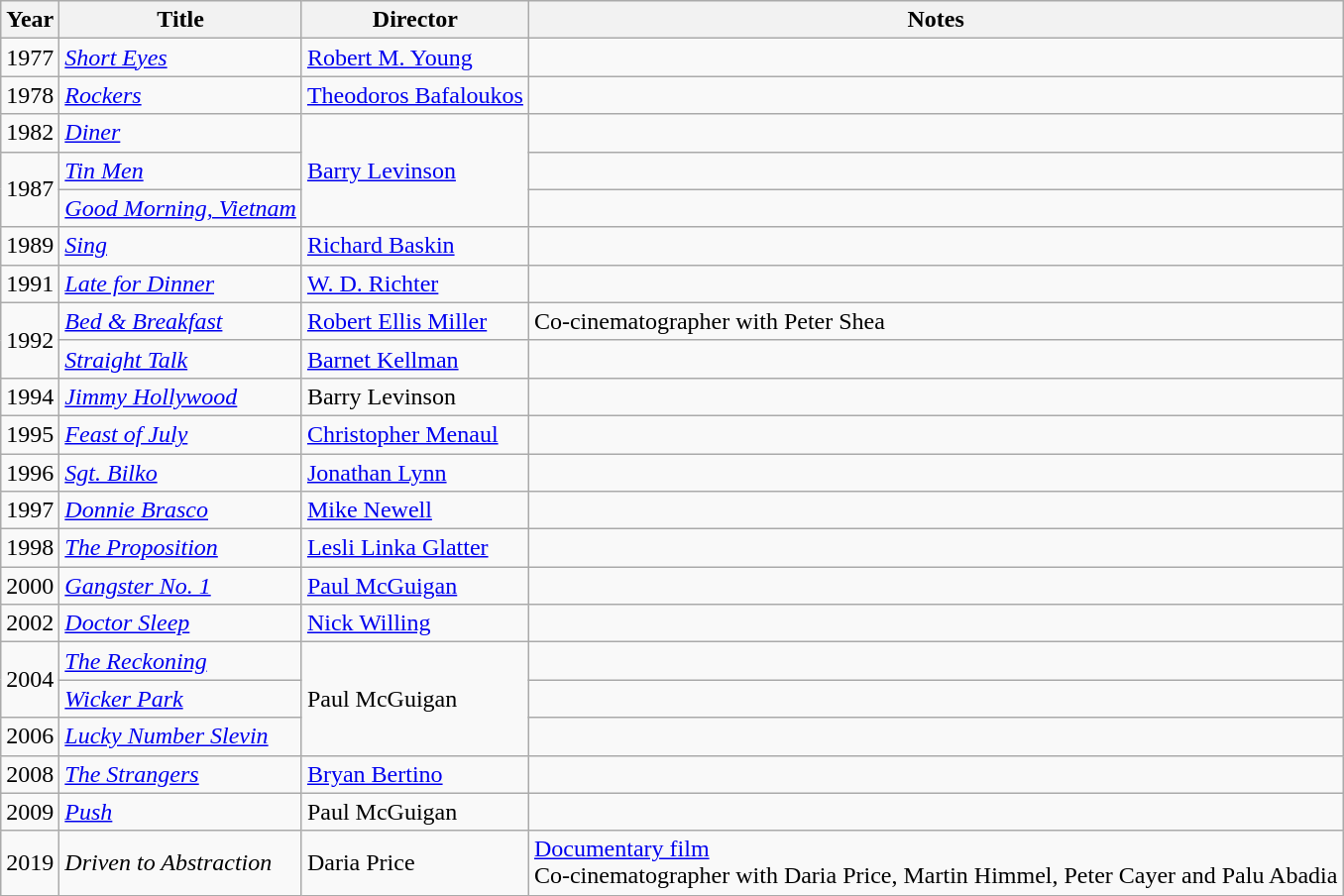<table class="wikitable">
<tr>
<th>Year</th>
<th>Title</th>
<th>Director</th>
<th>Notes</th>
</tr>
<tr>
<td>1977</td>
<td><em><a href='#'>Short Eyes</a></em></td>
<td><a href='#'>Robert M. Young</a></td>
<td></td>
</tr>
<tr>
<td>1978</td>
<td><em><a href='#'>Rockers</a></em></td>
<td><a href='#'>Theodoros Bafaloukos</a></td>
<td></td>
</tr>
<tr>
<td>1982</td>
<td><em><a href='#'>Diner</a></em></td>
<td rowspan=3><a href='#'>Barry Levinson</a></td>
<td></td>
</tr>
<tr>
<td rowspan=2>1987</td>
<td><em><a href='#'>Tin Men</a></em></td>
<td></td>
</tr>
<tr>
<td><em><a href='#'>Good Morning, Vietnam</a></em></td>
<td></td>
</tr>
<tr>
<td>1989</td>
<td><em><a href='#'>Sing</a></em></td>
<td><a href='#'>Richard Baskin</a></td>
<td></td>
</tr>
<tr>
<td>1991</td>
<td><em><a href='#'>Late for Dinner</a></em></td>
<td><a href='#'>W. D. Richter</a></td>
<td></td>
</tr>
<tr>
<td rowspan=2>1992</td>
<td><em><a href='#'>Bed & Breakfast</a></em></td>
<td><a href='#'>Robert Ellis Miller</a></td>
<td>Co-cinematographer with Peter Shea</td>
</tr>
<tr>
<td><em><a href='#'>Straight Talk</a></em></td>
<td><a href='#'>Barnet Kellman</a></td>
<td></td>
</tr>
<tr>
<td>1994</td>
<td><em><a href='#'>Jimmy Hollywood</a></em></td>
<td>Barry Levinson</td>
<td></td>
</tr>
<tr>
<td>1995</td>
<td><em><a href='#'>Feast of July</a></em></td>
<td><a href='#'>Christopher Menaul</a></td>
<td></td>
</tr>
<tr>
<td>1996</td>
<td><em><a href='#'>Sgt. Bilko</a></em></td>
<td><a href='#'>Jonathan Lynn</a></td>
<td></td>
</tr>
<tr>
<td>1997</td>
<td><em><a href='#'>Donnie Brasco</a></em></td>
<td><a href='#'>Mike Newell</a></td>
<td></td>
</tr>
<tr>
<td>1998</td>
<td><em><a href='#'>The Proposition</a></em></td>
<td><a href='#'>Lesli Linka Glatter</a></td>
<td></td>
</tr>
<tr>
<td>2000</td>
<td><em><a href='#'>Gangster No. 1</a></em></td>
<td><a href='#'>Paul McGuigan</a></td>
<td></td>
</tr>
<tr>
<td>2002</td>
<td><em><a href='#'>Doctor Sleep</a></em></td>
<td><a href='#'>Nick Willing</a></td>
<td></td>
</tr>
<tr>
<td rowspan=2>2004</td>
<td><em><a href='#'>The Reckoning</a></em></td>
<td rowspan=3>Paul McGuigan</td>
<td></td>
</tr>
<tr>
<td><em><a href='#'>Wicker Park</a></em></td>
<td></td>
</tr>
<tr>
<td>2006</td>
<td><em><a href='#'>Lucky Number Slevin</a></em></td>
<td></td>
</tr>
<tr>
<td>2008</td>
<td><em><a href='#'>The Strangers</a></em></td>
<td><a href='#'>Bryan Bertino</a></td>
<td></td>
</tr>
<tr>
<td>2009</td>
<td><em><a href='#'>Push</a></em></td>
<td>Paul McGuigan</td>
<td></td>
</tr>
<tr>
<td>2019</td>
<td><em>Driven to Abstraction</em></td>
<td>Daria Price</td>
<td><a href='#'>Documentary film</a><br>Co-cinematographer with Daria Price, Martin Himmel, Peter Cayer and Palu Abadia</td>
</tr>
</table>
